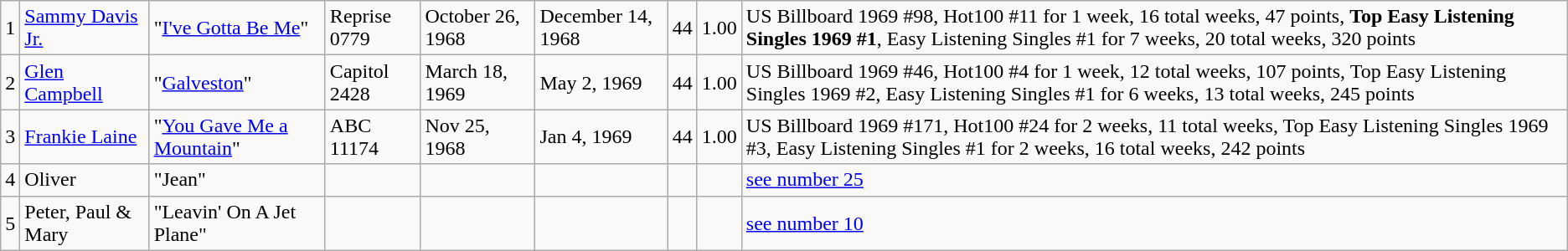<table class="wikitable sortable">
<tr>
<td>1</td>
<td><a href='#'>Sammy Davis Jr.</a></td>
<td>"<a href='#'>I've Gotta Be Me</a>"</td>
<td>Reprise 0779</td>
<td>October 26, 1968</td>
<td>December 14, 1968</td>
<td>44</td>
<td>1.00</td>
<td>US Billboard 1969 #98, Hot100 #11 for 1 week, 16 total weeks, 47 points, <strong>Top Easy Listening Singles 1969 #1</strong>, Easy Listening Singles #1 for 7 weeks, 20 total weeks, 320 points</td>
</tr>
<tr>
<td>2</td>
<td><a href='#'>Glen Campbell</a></td>
<td>"<a href='#'>Galveston</a>"</td>
<td>Capitol 2428</td>
<td>March 18, 1969</td>
<td>May 2, 1969</td>
<td>44</td>
<td>1.00</td>
<td>US Billboard 1969 #46, Hot100 #4 for 1 week, 12 total weeks, 107 points, Top Easy Listening Singles 1969 #2, Easy Listening Singles #1 for 6 weeks, 13 total weeks, 245 points</td>
</tr>
<tr>
<td>3</td>
<td><a href='#'>Frankie Laine</a></td>
<td>"<a href='#'>You Gave Me a Mountain</a>"</td>
<td>ABC 11174</td>
<td>Nov 25, 1968</td>
<td>Jan 4, 1969</td>
<td>44</td>
<td>1.00</td>
<td>US Billboard 1969 #171, Hot100 #24 for 2 weeks, 11 total weeks, Top Easy Listening Singles 1969 #3, Easy Listening Singles #1 for 2 weeks, 16 total weeks, 242 points</td>
</tr>
<tr>
<td>4</td>
<td>Oliver</td>
<td>"Jean"</td>
<td></td>
<td></td>
<td></td>
<td></td>
<td></td>
<td><a href='#'>see number 25</a></td>
</tr>
<tr>
<td>5</td>
<td>Peter, Paul & Mary</td>
<td>"Leavin' On A Jet Plane"</td>
<td></td>
<td></td>
<td></td>
<td></td>
<td></td>
<td><a href='#'>see number 10</a></td>
</tr>
</table>
